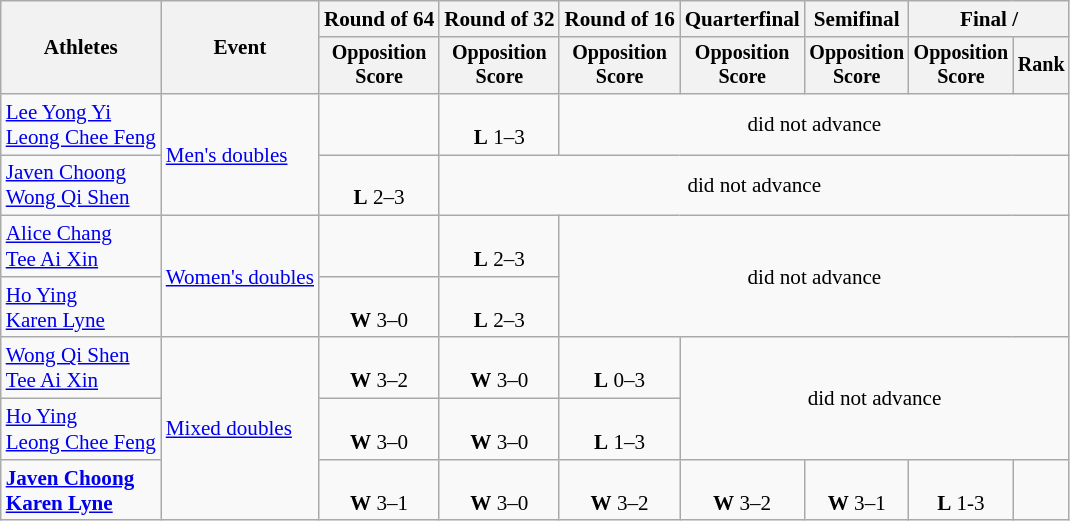<table class=wikitable style=font-size:88%;text-align:center>
<tr>
<th rowspan=2>Athletes</th>
<th rowspan=2>Event</th>
<th>Round of 64</th>
<th>Round of 32</th>
<th>Round of 16</th>
<th>Quarterfinal</th>
<th>Semifinal</th>
<th colspan=2>Final / </th>
</tr>
<tr style=font-size:95%>
<th>Opposition<br>Score</th>
<th>Opposition<br>Score</th>
<th>Opposition<br>Score</th>
<th>Opposition<br>Score</th>
<th>Opposition<br>Score</th>
<th>Opposition<br>Score</th>
<th>Rank</th>
</tr>
<tr>
<td style="text-align:left"><a href='#'>Lee Yong Yi</a><br><a href='#'>Leong Chee Feng</a></td>
<td style="text-align:left" rowspan=2><a href='#'>Men's doubles</a></td>
<td></td>
<td><br><strong>L</strong> 1–3</td>
<td colspan=5>did not advance</td>
</tr>
<tr>
<td style="text-align:left"><a href='#'>Javen Choong</a><br><a href='#'>Wong Qi Shen</a></td>
<td><br><strong>L</strong> 2–3</td>
<td colspan=6>did not advance</td>
</tr>
<tr>
<td style="text-align:left"><a href='#'>Alice Chang</a><br><a href='#'>Tee Ai Xin</a></td>
<td style="text-align:left" rowspan=2><a href='#'>Women's doubles</a></td>
<td></td>
<td><br><strong>L</strong> 2–3</td>
<td colspan=5 rowspan=2>did not advance</td>
</tr>
<tr>
<td style="text-align:left"><a href='#'>Ho Ying</a><br><a href='#'>Karen Lyne</a></td>
<td><br><strong>W</strong> 3–0</td>
<td><br><strong>L</strong> 2–3</td>
</tr>
<tr>
<td style="text-align:left"><a href='#'>Wong Qi Shen</a><br><a href='#'>Tee Ai Xin</a></td>
<td style="text-align:left" rowspan=3><a href='#'>Mixed doubles</a></td>
<td><br><strong>W</strong> 3–2</td>
<td><br><strong>W</strong> 3–0</td>
<td><br><strong>L</strong> 0–3</td>
<td colspan=4 rowspan=2>did not advance</td>
</tr>
<tr>
<td style="text-align:left"><a href='#'>Ho Ying</a><br><a href='#'>Leong Chee Feng</a></td>
<td><br><strong>W</strong> 3–0</td>
<td><br><strong>W</strong> 3–0</td>
<td><br><strong>L</strong> 1–3</td>
</tr>
<tr>
<td style="text-align:left"><strong><a href='#'>Javen Choong</a><br><a href='#'>Karen Lyne</a></strong></td>
<td><br><strong>W</strong> 3–1</td>
<td><br><strong>W</strong> 3–0</td>
<td><br><strong>W</strong> 3–2</td>
<td><br><strong>W</strong> 3–2</td>
<td><br><strong>W</strong> 3–1</td>
<td><br><strong>L</strong> 1-3</td>
<td></td>
</tr>
</table>
